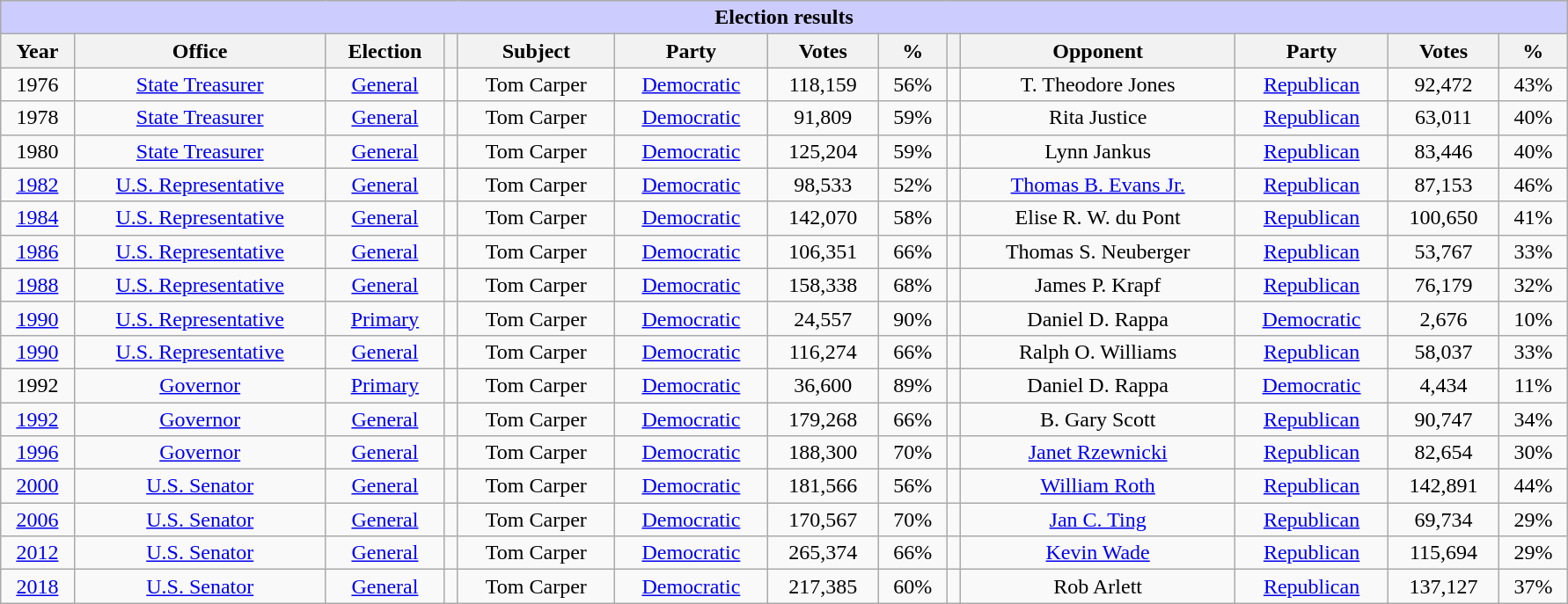<table class="wikitable"  style="text-align:center; width:94%; margin:auto;">
<tr style="background:#ccc;">
<th colspan="13" style="background:#ccf;">Election results</th>
</tr>
<tr>
<th>Year</th>
<th>Office</th>
<th>Election</th>
<th></th>
<th>Subject</th>
<th>Party</th>
<th>Votes</th>
<th>%</th>
<th></th>
<th>Opponent</th>
<th>Party</th>
<th>Votes</th>
<th>%</th>
</tr>
<tr>
<td>1976</td>
<td><a href='#'>State Treasurer</a></td>
<td><a href='#'>General</a></td>
<td></td>
<td>Tom Carper</td>
<td><a href='#'>Democratic</a></td>
<td>118,159</td>
<td>56%</td>
<td></td>
<td>T. Theodore Jones</td>
<td><a href='#'>Republican</a></td>
<td>92,472</td>
<td>43%</td>
</tr>
<tr>
<td>1978</td>
<td><a href='#'>State Treasurer</a></td>
<td><a href='#'>General</a></td>
<td></td>
<td>Tom Carper</td>
<td><a href='#'>Democratic</a></td>
<td>91,809</td>
<td>59%</td>
<td></td>
<td>Rita Justice</td>
<td><a href='#'>Republican</a></td>
<td>63,011</td>
<td>40%</td>
</tr>
<tr>
<td>1980</td>
<td><a href='#'>State Treasurer</a></td>
<td><a href='#'>General</a></td>
<td></td>
<td>Tom Carper</td>
<td><a href='#'>Democratic</a></td>
<td>125,204</td>
<td>59%</td>
<td></td>
<td>Lynn Jankus</td>
<td><a href='#'>Republican</a></td>
<td>83,446</td>
<td>40%</td>
</tr>
<tr>
<td><a href='#'>1982</a></td>
<td><a href='#'>U.S. Representative</a></td>
<td><a href='#'>General</a></td>
<td></td>
<td>Tom Carper</td>
<td><a href='#'>Democratic</a></td>
<td>98,533</td>
<td>52%</td>
<td></td>
<td><a href='#'>Thomas B. Evans Jr.</a></td>
<td><a href='#'>Republican</a></td>
<td>87,153</td>
<td>46%</td>
</tr>
<tr>
<td><a href='#'>1984</a></td>
<td><a href='#'>U.S. Representative</a></td>
<td><a href='#'>General</a></td>
<td></td>
<td>Tom Carper</td>
<td><a href='#'>Democratic</a></td>
<td>142,070</td>
<td>58%</td>
<td></td>
<td>Elise R. W. du Pont</td>
<td><a href='#'>Republican</a></td>
<td>100,650</td>
<td>41%</td>
</tr>
<tr>
<td><a href='#'>1986</a></td>
<td><a href='#'>U.S. Representative</a></td>
<td><a href='#'>General</a></td>
<td></td>
<td>Tom Carper</td>
<td><a href='#'>Democratic</a></td>
<td>106,351</td>
<td>66%</td>
<td></td>
<td>Thomas S. Neuberger</td>
<td><a href='#'>Republican</a></td>
<td>53,767</td>
<td>33%</td>
</tr>
<tr>
<td><a href='#'>1988</a></td>
<td><a href='#'>U.S. Representative</a></td>
<td><a href='#'>General</a></td>
<td></td>
<td>Tom Carper</td>
<td><a href='#'>Democratic</a></td>
<td>158,338</td>
<td>68%</td>
<td></td>
<td>James P. Krapf</td>
<td><a href='#'>Republican</a></td>
<td>76,179</td>
<td>32%</td>
</tr>
<tr>
<td><a href='#'>1990</a></td>
<td><a href='#'>U.S. Representative</a></td>
<td><a href='#'>Primary</a></td>
<td></td>
<td>Tom Carper</td>
<td><a href='#'>Democratic</a></td>
<td>24,557</td>
<td>90%</td>
<td></td>
<td>Daniel D. Rappa</td>
<td><a href='#'>Democratic</a></td>
<td>2,676</td>
<td>10%</td>
</tr>
<tr>
<td><a href='#'>1990</a></td>
<td><a href='#'>U.S. Representative</a></td>
<td><a href='#'>General</a></td>
<td></td>
<td>Tom Carper</td>
<td><a href='#'>Democratic</a></td>
<td>116,274</td>
<td>66%</td>
<td></td>
<td>Ralph O. Williams</td>
<td><a href='#'>Republican</a></td>
<td>58,037</td>
<td>33%</td>
</tr>
<tr>
<td>1992</td>
<td><a href='#'>Governor</a></td>
<td><a href='#'>Primary</a></td>
<td></td>
<td>Tom Carper</td>
<td><a href='#'>Democratic</a></td>
<td>36,600</td>
<td>89%</td>
<td></td>
<td>Daniel D. Rappa</td>
<td><a href='#'>Democratic</a></td>
<td>4,434</td>
<td>11%</td>
</tr>
<tr>
<td><a href='#'>1992</a></td>
<td><a href='#'>Governor</a></td>
<td><a href='#'>General</a></td>
<td></td>
<td>Tom Carper</td>
<td><a href='#'>Democratic</a></td>
<td>179,268</td>
<td>66%</td>
<td></td>
<td>B. Gary Scott</td>
<td><a href='#'>Republican</a></td>
<td>90,747</td>
<td>34%</td>
</tr>
<tr>
<td><a href='#'>1996</a></td>
<td><a href='#'>Governor</a></td>
<td><a href='#'>General</a></td>
<td></td>
<td>Tom Carper</td>
<td><a href='#'>Democratic</a></td>
<td>188,300</td>
<td>70%</td>
<td></td>
<td><a href='#'>Janet Rzewnicki</a></td>
<td><a href='#'>Republican</a></td>
<td>82,654</td>
<td>30%</td>
</tr>
<tr>
<td><a href='#'>2000</a></td>
<td><a href='#'>U.S. Senator</a></td>
<td><a href='#'>General</a></td>
<td></td>
<td>Tom Carper</td>
<td><a href='#'>Democratic</a></td>
<td>181,566</td>
<td>56%</td>
<td></td>
<td><a href='#'>William Roth</a></td>
<td><a href='#'>Republican</a></td>
<td>142,891</td>
<td>44%</td>
</tr>
<tr>
<td><a href='#'>2006</a></td>
<td><a href='#'>U.S. Senator</a></td>
<td><a href='#'>General</a></td>
<td></td>
<td>Tom Carper</td>
<td><a href='#'>Democratic</a></td>
<td>170,567</td>
<td>70%</td>
<td></td>
<td><a href='#'>Jan C. Ting</a></td>
<td><a href='#'>Republican</a></td>
<td>69,734</td>
<td>29%</td>
</tr>
<tr>
<td><a href='#'>2012</a></td>
<td><a href='#'>U.S. Senator</a></td>
<td><a href='#'>General</a></td>
<td></td>
<td>Tom Carper</td>
<td><a href='#'>Democratic</a></td>
<td>265,374</td>
<td>66%</td>
<td></td>
<td><a href='#'>Kevin Wade</a></td>
<td><a href='#'>Republican</a></td>
<td>115,694</td>
<td>29%</td>
</tr>
<tr>
<td><a href='#'>2018</a></td>
<td><a href='#'>U.S. Senator</a></td>
<td><a href='#'>General</a></td>
<td></td>
<td>Tom Carper</td>
<td><a href='#'>Democratic</a></td>
<td>217,385</td>
<td>60%</td>
<td></td>
<td>Rob Arlett</td>
<td><a href='#'>Republican</a></td>
<td>137,127</td>
<td>37%</td>
</tr>
</table>
